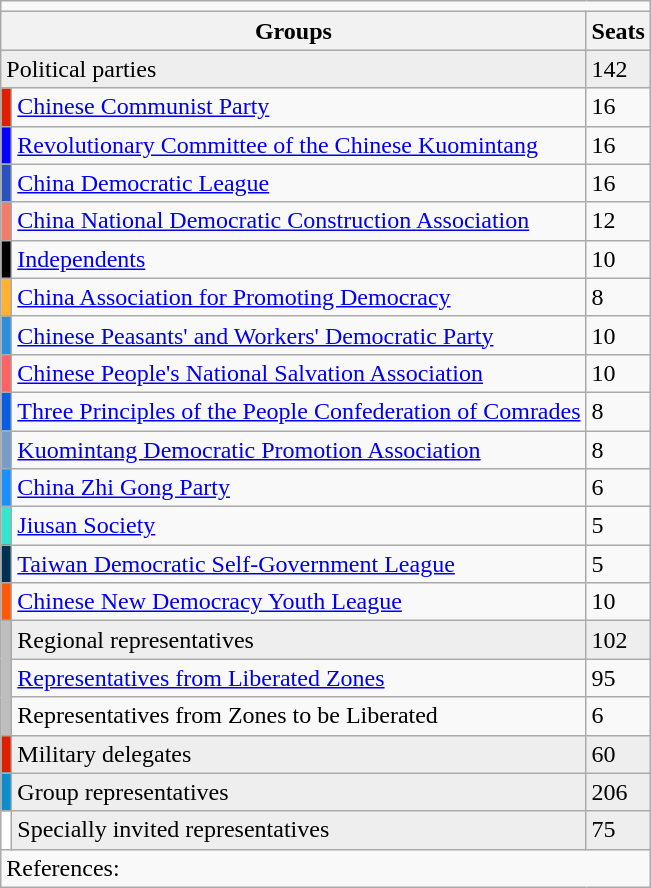<table class="wikitable">
<tr>
<td colspan="6"></td>
</tr>
<tr>
<th colspan="2">Groups</th>
<th>Seats</th>
</tr>
<tr bgcolor="#EEEEEE">
<td colspan="2">Political parties</td>
<td>142</td>
</tr>
<tr>
<td style="background: #DE1F00"></td>
<td><a href='#'>Chinese Communist Party</a></td>
<td>16</td>
</tr>
<tr>
<td style="background: #0800FF"></td>
<td><a href='#'>Revolutionary Committee of the Chinese Kuomintang</a></td>
<td>16</td>
</tr>
<tr>
<td style="background: #2A52BE"></td>
<td><a href='#'>China Democratic League</a></td>
<td>16</td>
</tr>
<tr>
<td style="background: #F17C67"></td>
<td><a href='#'>China National Democratic Construction Association</a></td>
<td>12</td>
</tr>
<tr>
<td style="background: #000000"></td>
<td><a href='#'>Independents</a></td>
<td>10</td>
</tr>
<tr>
<td style="background: #FFB232"></td>
<td><a href='#'>China Association for Promoting Democracy</a></td>
<td>8</td>
</tr>
<tr>
<td style="background: #2C8FDB"></td>
<td><a href='#'>Chinese Peasants' and Workers' Democratic Party</a></td>
<td>10</td>
</tr>
<tr>
<td style="background: #FF6262"></td>
<td><a href='#'>Chinese People's National Salvation Association</a></td>
<td>10</td>
</tr>
<tr>
<td style="background: #085EDF"></td>
<td><a href='#'>Three Principles of the People Confederation of Comrades</a></td>
<td>8</td>
</tr>
<tr>
<td style="background: #759DC5"></td>
<td><a href='#'>Kuomintang Democratic Promotion Association</a></td>
<td>8</td>
</tr>
<tr>
<td style="background: #1891FF"></td>
<td><a href='#'>China Zhi Gong Party</a></td>
<td>6</td>
</tr>
<tr>
<td style="background: #33E6CC"></td>
<td><a href='#'>Jiusan Society</a></td>
<td>5</td>
</tr>
<tr>
<td style="background: #003153"></td>
<td><a href='#'>Taiwan Democratic Self-Government League</a></td>
<td>5</td>
</tr>
<tr>
<td style="background: #FF5907"></td>
<td><a href='#'>Chinese New Democracy Youth League</a></td>
<td>10</td>
</tr>
<tr>
<td rowspan="3" style="background: #BEBEBE"></td>
<td bgcolor="#EEEEEE">Regional representatives</td>
<td bgcolor="#EEEEEE">102</td>
</tr>
<tr>
<td><a href='#'>Representatives from Liberated Zones</a></td>
<td>95</td>
</tr>
<tr>
<td>Representatives from Zones to be Liberated</td>
<td>6</td>
</tr>
<tr>
<td style="background: #DE1F00"></td>
<td bgcolor="#EEEEEE">Military delegates</td>
<td bgcolor="#EEEEEE">60</td>
</tr>
<tr>
<td style="background: #0B8DCE"></td>
<td bgcolor="#EEEEEE">Group representatives</td>
<td bgcolor="#EEEEEE">206</td>
</tr>
<tr>
<td style="background: #FFFFFF"></td>
<td bgcolor="#EEEEEE">Specially invited representatives</td>
<td bgcolor="#EEEEEE">75</td>
</tr>
<tr>
<td colspan="3">References:</td>
</tr>
</table>
